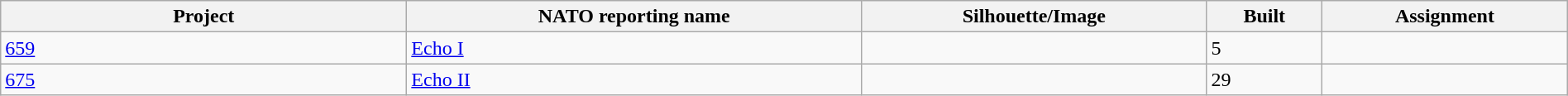<table class="wikitable" style="width:100%">
<tr>
<th style="width: 20em">Project</th>
<th>NATO reporting name</th>
<th>Silhouette/Image</th>
<th>Built</th>
<th>Assignment</th>
</tr>
<tr>
<td><a href='#'>659</a></td>
<td><a href='#'>Echo I</a></td>
<td></td>
<td>5</td>
<td></td>
</tr>
<tr>
<td><a href='#'>675</a></td>
<td><a href='#'>Echo II</a></td>
<td></td>
<td>29</td>
<td></td>
</tr>
</table>
